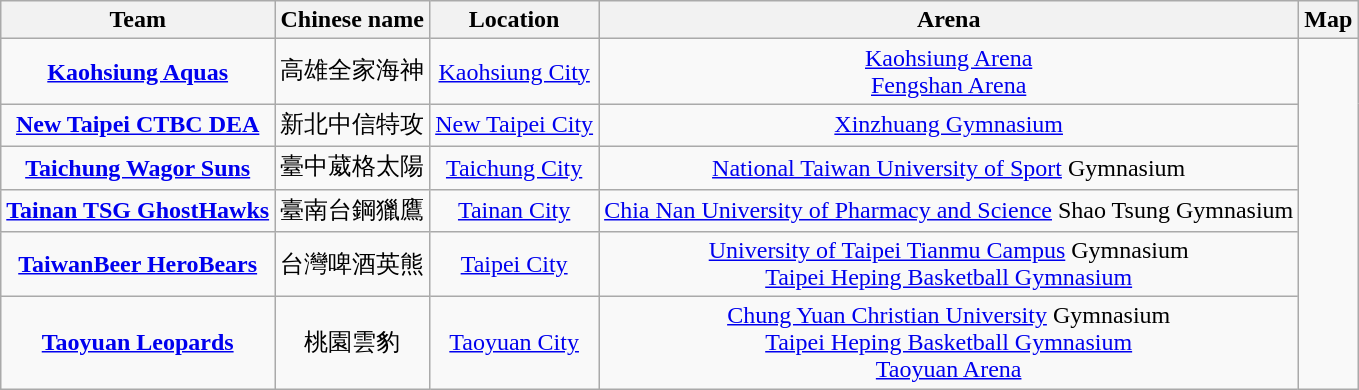<table class="wikitable">
<tr align=center>
<th>Team</th>
<th>Chinese name</th>
<th>Location</th>
<th>Arena</th>
<th>Map</th>
</tr>
<tr align=center>
<td><strong><a href='#'>Kaohsiung Aquas</a></strong></td>
<td>高雄全家海神</td>
<td><a href='#'>Kaohsiung City</a></td>
<td><a href='#'>Kaohsiung Arena</a><br><a href='#'>Fengshan Arena</a></td>
<td rowspan=6><br></td>
</tr>
<tr align=center>
<td><strong><a href='#'>New Taipei CTBC DEA</a></strong></td>
<td>新北中信特攻</td>
<td><a href='#'>New Taipei City</a></td>
<td><a href='#'>Xinzhuang Gymnasium</a></td>
</tr>
<tr align=center>
<td><strong><a href='#'>Taichung Wagor Suns</a></strong></td>
<td>臺中葳格太陽</td>
<td><a href='#'>Taichung City</a></td>
<td><a href='#'>National Taiwan University of Sport</a> Gymnasium</td>
</tr>
<tr align=center>
<td><strong><a href='#'>Tainan TSG GhostHawks</a></strong></td>
<td>臺南台鋼獵鷹</td>
<td><a href='#'>Tainan City</a></td>
<td><a href='#'>Chia Nan University of Pharmacy and Science</a> Shao Tsung Gymnasium</td>
</tr>
<tr align=center>
<td><strong><a href='#'>TaiwanBeer HeroBears</a></strong></td>
<td>台灣啤酒英熊</td>
<td><a href='#'>Taipei City</a></td>
<td><a href='#'>University of Taipei Tianmu Campus</a> Gymnasium<br><a href='#'>Taipei Heping Basketball Gymnasium</a></td>
</tr>
<tr align=center>
<td><strong><a href='#'>Taoyuan Leopards</a></strong></td>
<td>桃園雲豹</td>
<td><a href='#'>Taoyuan City</a></td>
<td><a href='#'>Chung Yuan Christian University</a> Gymnasium<br><a href='#'>Taipei Heping Basketball Gymnasium</a><br><a href='#'>Taoyuan Arena</a></td>
</tr>
</table>
